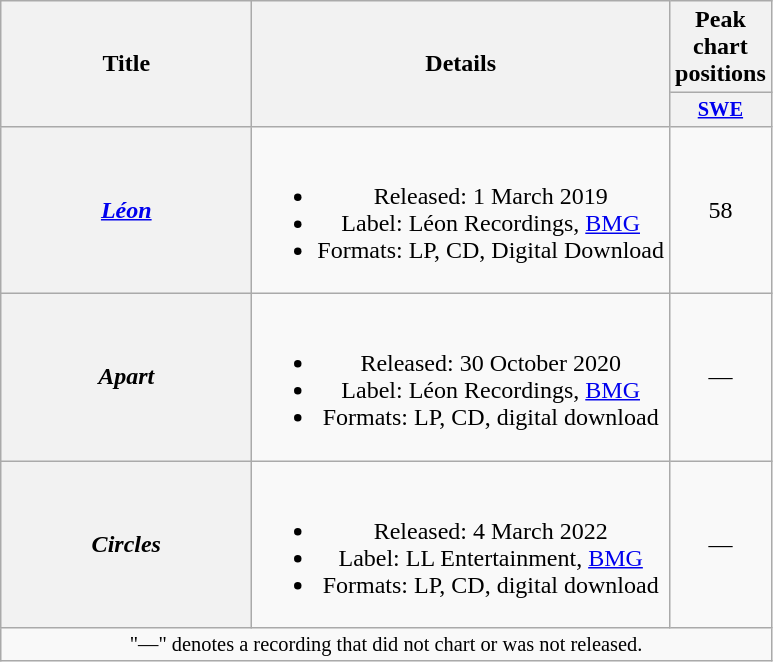<table class="wikitable plainrowheaders" style="text-align:center">
<tr>
<th style="width:10em;" rowspan="2">Title</th>
<th rowspan="2">Details</th>
<th scope="col">Peak chart positions</th>
</tr>
<tr>
<th scope="col" style="width:1.5em;font-size:85%;"><a href='#'>SWE</a><br></th>
</tr>
<tr>
<th scope="row"><em><a href='#'>Léon</a></em></th>
<td><br><ul><li>Released: 1 March 2019</li><li>Label: Léon Recordings, <a href='#'>BMG</a></li><li>Formats: LP, CD, Digital Download</li></ul></td>
<td>58</td>
</tr>
<tr>
<th scope="row"><em>Apart</em></th>
<td><br><ul><li>Released: 30 October 2020</li><li>Label: Léon Recordings, <a href='#'>BMG</a></li><li>Formats: LP, CD, digital download</li></ul></td>
<td>—</td>
</tr>
<tr>
<th scope="row"><em>Circles</em></th>
<td><br><ul><li>Released: 4 March 2022</li><li>Label: LL Entertainment, <a href='#'>BMG</a></li><li>Formats: LP, CD, digital download</li></ul></td>
<td>—</td>
</tr>
<tr>
<td colspan="3" style="font-size:85%">"—" denotes a recording that did not chart or was not released.</td>
</tr>
</table>
